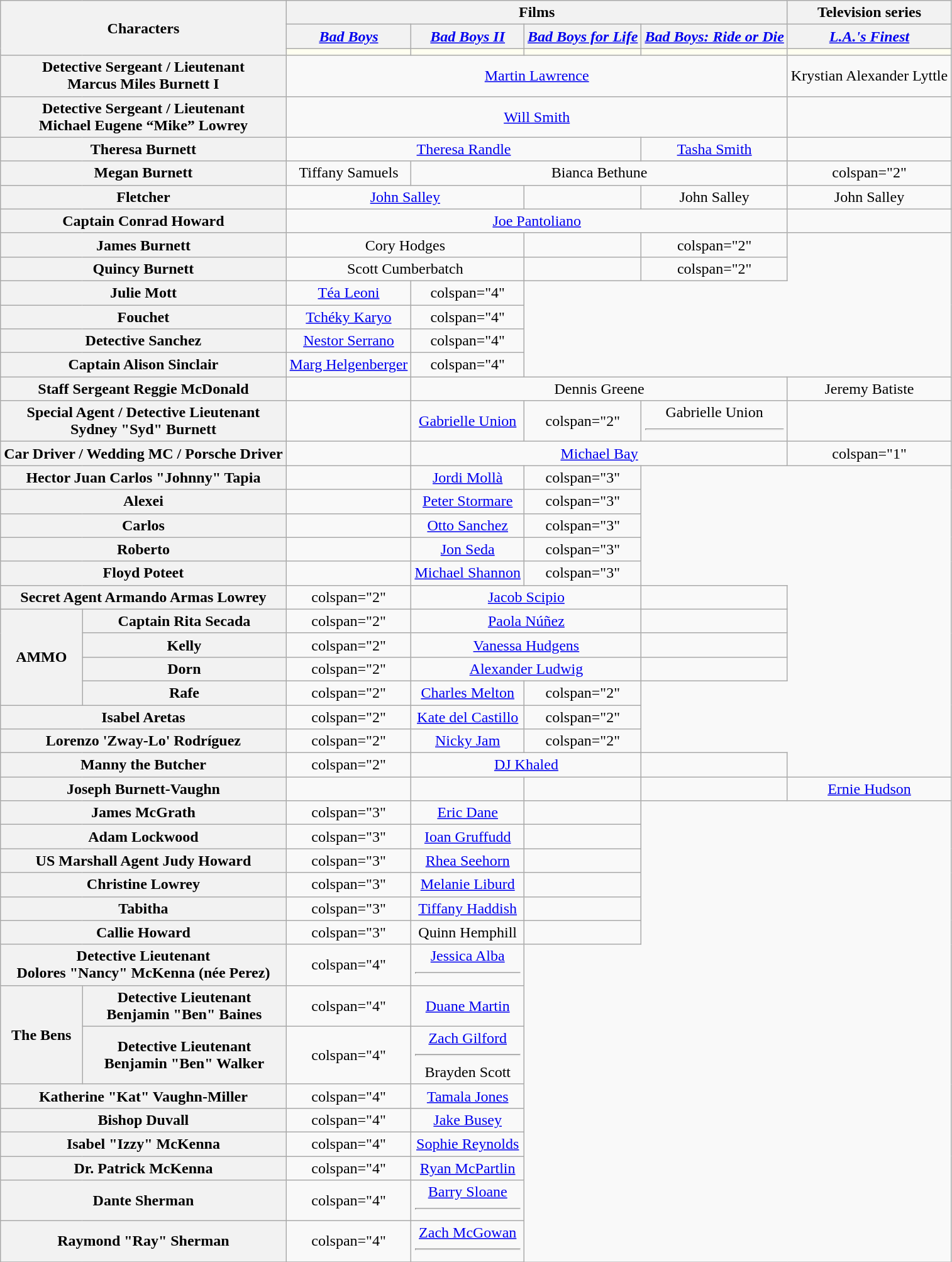<table class="wikitable" style="text-align:center;">
<tr>
<th rowspan="3" colspan="2">Characters</th>
<th colspan="4">Films</th>
<th>Television series</th>
</tr>
<tr>
<th><em><a href='#'>Bad Boys</a></em></th>
<th><em><a href='#'>Bad Boys II</a></em></th>
<th><em><a href='#'>Bad Boys for Life</a></em></th>
<th><em><a href='#'>Bad Boys: Ride or Die</a></em></th>
<th><em><a href='#'>L.A.'s Finest</a></em></th>
</tr>
<tr>
<th style="background:ivory;"></th>
<th style="background:ivory;"></th>
<th style="background:ivory;"></th>
<th style="background:ivory;"></th>
<th style="background:ivory;"></th>
</tr>
<tr>
<th colspan="2">Detective Sergeant / Lieutenant<br>Marcus Miles Burnett I</th>
<td colspan="4"><a href='#'>Martin Lawrence</a></td>
<td>Krystian Alexander Lyttle</td>
</tr>
<tr>
<th colspan="2">Detective Sergeant / Lieutenant<br>Michael Eugene “Mike” Lowrey</th>
<td colspan="4"><a href='#'>Will Smith</a></td>
<td></td>
</tr>
<tr>
<th colspan="2">Theresa Burnett</th>
<td colspan="3"><a href='#'>Theresa Randle</a></td>
<td><a href='#'>Tasha Smith</a></td>
<td></td>
</tr>
<tr>
<th colspan="2">Megan Burnett</th>
<td>Tiffany Samuels</td>
<td colspan="3">Bianca Bethune</td>
<td>colspan="2" </td>
</tr>
<tr>
<th colspan="2">Fletcher</th>
<td colspan="2"><a href='#'>John Salley</a></td>
<td></td>
<td>John Salley</td>
<td>John Salley</td>
</tr>
<tr>
<th colspan="2">Captain Conrad Howard</th>
<td colspan="4"><a href='#'>Joe Pantoliano</a></td>
<td></td>
</tr>
<tr>
<th colspan="2">James Burnett</th>
<td colspan="2">Cory Hodges</td>
<td></td>
<td>colspan="2" </td>
</tr>
<tr>
<th colspan="2">Quincy Burnett</th>
<td colspan="2">Scott Cumberbatch</td>
<td></td>
<td>colspan="2" </td>
</tr>
<tr>
<th colspan="2">Julie Mott</th>
<td><a href='#'>Téa Leoni</a></td>
<td>colspan="4" </td>
</tr>
<tr>
<th colspan="2">Fouchet</th>
<td><a href='#'>Tchéky Karyo</a></td>
<td>colspan="4" </td>
</tr>
<tr>
<th colspan="2">Detective Sanchez</th>
<td><a href='#'>Nestor Serrano</a></td>
<td>colspan="4" </td>
</tr>
<tr>
<th colspan="2">Captain Alison Sinclair</th>
<td><a href='#'>Marg Helgenberger</a></td>
<td>colspan="4" </td>
</tr>
<tr>
<th colspan="2">Staff Sergeant Reggie McDonald</th>
<td></td>
<td colspan="3">Dennis Greene</td>
<td>Jeremy Batiste</td>
</tr>
<tr>
<th colspan="2">Special Agent / Detective Lieutenant<br>Sydney "Syd" Burnett</th>
<td></td>
<td><a href='#'>Gabrielle Union</a></td>
<td>colspan="2" </td>
<td>Gabrielle Union<hr></td>
</tr>
<tr>
<th colspan="2">Car Driver / Wedding MC / Porsche Driver</th>
<td></td>
<td colspan="3"><a href='#'>Michael Bay</a></td>
<td>colspan="1" </td>
</tr>
<tr>
<th colspan="2">Hector Juan Carlos "Johnny" Tapia</th>
<td></td>
<td><a href='#'>Jordi Mollà</a></td>
<td>colspan="3" </td>
</tr>
<tr>
<th colspan="2">Alexei</th>
<td></td>
<td><a href='#'>Peter Stormare</a></td>
<td>colspan="3" </td>
</tr>
<tr>
<th colspan="2">Carlos</th>
<td></td>
<td><a href='#'>Otto Sanchez</a></td>
<td>colspan="3" </td>
</tr>
<tr>
<th colspan="2">Roberto</th>
<td></td>
<td><a href='#'>Jon Seda</a></td>
<td>colspan="3" </td>
</tr>
<tr>
<th colspan="2">Floyd Poteet</th>
<td></td>
<td><a href='#'>Michael Shannon</a></td>
<td>colspan="3" </td>
</tr>
<tr>
<th colspan="2">Secret Agent Armando Armas Lowrey</th>
<td>colspan="2" </td>
<td colspan="2"><a href='#'>Jacob Scipio</a></td>
<td></td>
</tr>
<tr>
<th rowspan="4">AMMO</th>
<th>Captain Rita Secada</th>
<td>colspan="2" </td>
<td colspan="2"><a href='#'>Paola Núñez</a></td>
<td></td>
</tr>
<tr>
<th>Kelly</th>
<td>colspan="2" </td>
<td colspan="2"><a href='#'>Vanessa Hudgens</a></td>
<td></td>
</tr>
<tr>
<th>Dorn</th>
<td>colspan="2" </td>
<td colspan="2"><a href='#'>Alexander Ludwig</a></td>
<td></td>
</tr>
<tr>
<th>Rafe</th>
<td>colspan="2" </td>
<td><a href='#'>Charles Melton</a></td>
<td>colspan="2" </td>
</tr>
<tr>
<th colspan="2">Isabel Aretas</th>
<td>colspan="2" </td>
<td><a href='#'>Kate del Castillo</a></td>
<td>colspan="2" </td>
</tr>
<tr>
<th colspan="2">Lorenzo 'Zway-Lo' Rodríguez</th>
<td>colspan="2" </td>
<td><a href='#'>Nicky Jam</a></td>
<td>colspan="2" </td>
</tr>
<tr>
<th colspan="2">Manny the Butcher</th>
<td>colspan="2" </td>
<td colspan="2"><a href='#'>DJ Khaled</a></td>
<td></td>
</tr>
<tr>
<th colspan="2">Joseph Burnett-Vaughn</th>
<td></td>
<td></td>
<td></td>
<td></td>
<td><a href='#'>Ernie Hudson</a></td>
</tr>
<tr>
<th colspan="2">James McGrath</th>
<td>colspan="3" </td>
<td><a href='#'>Eric Dane</a></td>
<td></td>
</tr>
<tr>
<th colspan="2">Adam Lockwood</th>
<td>colspan="3" </td>
<td><a href='#'>Ioan Gruffudd</a></td>
<td></td>
</tr>
<tr>
<th colspan="2">US Marshall Agent Judy Howard</th>
<td>colspan="3" </td>
<td><a href='#'>Rhea Seehorn</a></td>
<td></td>
</tr>
<tr>
<th colspan="2">Christine Lowrey</th>
<td>colspan="3" </td>
<td><a href='#'>Melanie Liburd</a></td>
<td></td>
</tr>
<tr>
<th colspan="2">Tabitha</th>
<td>colspan="3" </td>
<td><a href='#'>Tiffany Haddish</a></td>
<td></td>
</tr>
<tr>
<th colspan="2">Callie Howard</th>
<td>colspan="3" </td>
<td>Quinn Hemphill</td>
<td></td>
</tr>
<tr>
<th colspan="2">Detective Lieutenant<br>Dolores "Nancy" McKenna (née Perez)</th>
<td>colspan="4" </td>
<td><a href='#'>Jessica Alba</a><hr></td>
</tr>
<tr>
<th rowspan="2">The Bens</th>
<th>Detective Lieutenant<br>Benjamin "Ben" Baines</th>
<td>colspan="4" </td>
<td><a href='#'>Duane Martin</a></td>
</tr>
<tr>
<th>Detective Lieutenant<br>Benjamin "Ben" Walker</th>
<td>colspan="4" </td>
<td><a href='#'>Zach Gilford</a><hr>Brayden Scott</td>
</tr>
<tr>
<th colspan="2">Katherine "Kat" Vaughn-Miller</th>
<td>colspan="4" </td>
<td><a href='#'>Tamala Jones</a></td>
</tr>
<tr>
<th colspan="2">Bishop Duvall</th>
<td>colspan="4" </td>
<td><a href='#'>Jake Busey</a></td>
</tr>
<tr>
<th colspan="2">Isabel "Izzy" McKenna</th>
<td>colspan="4" </td>
<td><a href='#'>Sophie Reynolds</a></td>
</tr>
<tr>
<th colspan="2">Dr. Patrick McKenna</th>
<td>colspan="4" </td>
<td><a href='#'>Ryan McPartlin</a></td>
</tr>
<tr>
<th colspan="2">Dante Sherman</th>
<td>colspan="4" </td>
<td><a href='#'>Barry Sloane</a><hr></td>
</tr>
<tr>
<th colspan="2">Raymond "Ray" Sherman</th>
<td>colspan="4" </td>
<td><a href='#'>Zach McGowan</a><hr></td>
</tr>
<tr>
</tr>
</table>
